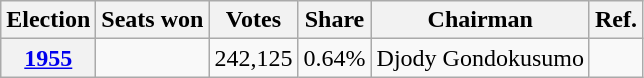<table class="wikitable">
<tr>
<th>Election</th>
<th>Seats won</th>
<th>Votes</th>
<th>Share</th>
<th>Chairman</th>
<th>Ref.</th>
</tr>
<tr style="text-align:center;">
<th><a href='#'>1955</a></th>
<td></td>
<td>242,125</td>
<td>0.64%</td>
<td>Djody Gondokusumo</td>
<td></td>
</tr>
</table>
